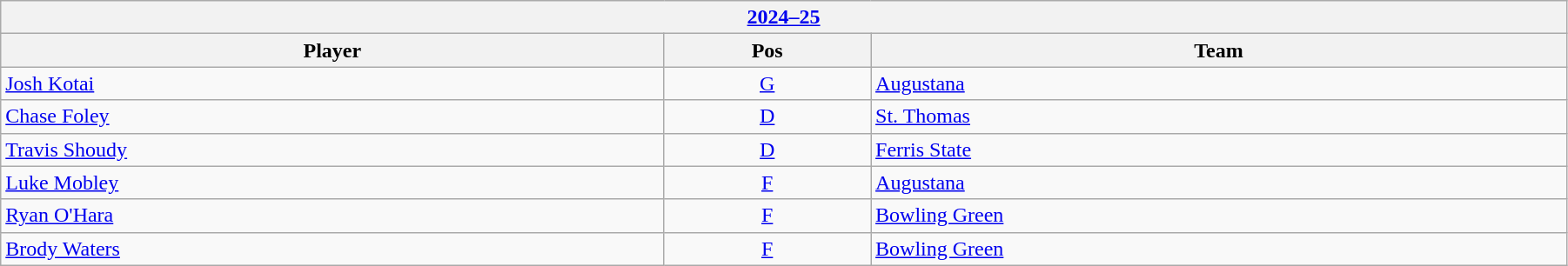<table class="wikitable" width=95%>
<tr>
<th colspan=3><a href='#'>2024–25</a></th>
</tr>
<tr>
<th>Player</th>
<th>Pos</th>
<th>Team</th>
</tr>
<tr>
<td><a href='#'>Josh Kotai</a></td>
<td style="text-align:center;"><a href='#'>G</a></td>
<td><a href='#'>Augustana</a></td>
</tr>
<tr>
<td><a href='#'>Chase Foley</a></td>
<td style="text-align:center;"><a href='#'>D</a></td>
<td><a href='#'>St. Thomas</a></td>
</tr>
<tr>
<td><a href='#'>Travis Shoudy</a></td>
<td style="text-align:center;"><a href='#'>D</a></td>
<td><a href='#'>Ferris State</a></td>
</tr>
<tr>
<td><a href='#'>Luke Mobley</a></td>
<td style="text-align:center;"><a href='#'>F</a></td>
<td><a href='#'>Augustana</a></td>
</tr>
<tr>
<td><a href='#'>Ryan O'Hara</a></td>
<td style="text-align:center;"><a href='#'>F</a></td>
<td><a href='#'>Bowling Green</a></td>
</tr>
<tr>
<td><a href='#'>Brody Waters</a></td>
<td style="text-align:center;"><a href='#'>F</a></td>
<td><a href='#'>Bowling Green</a></td>
</tr>
</table>
